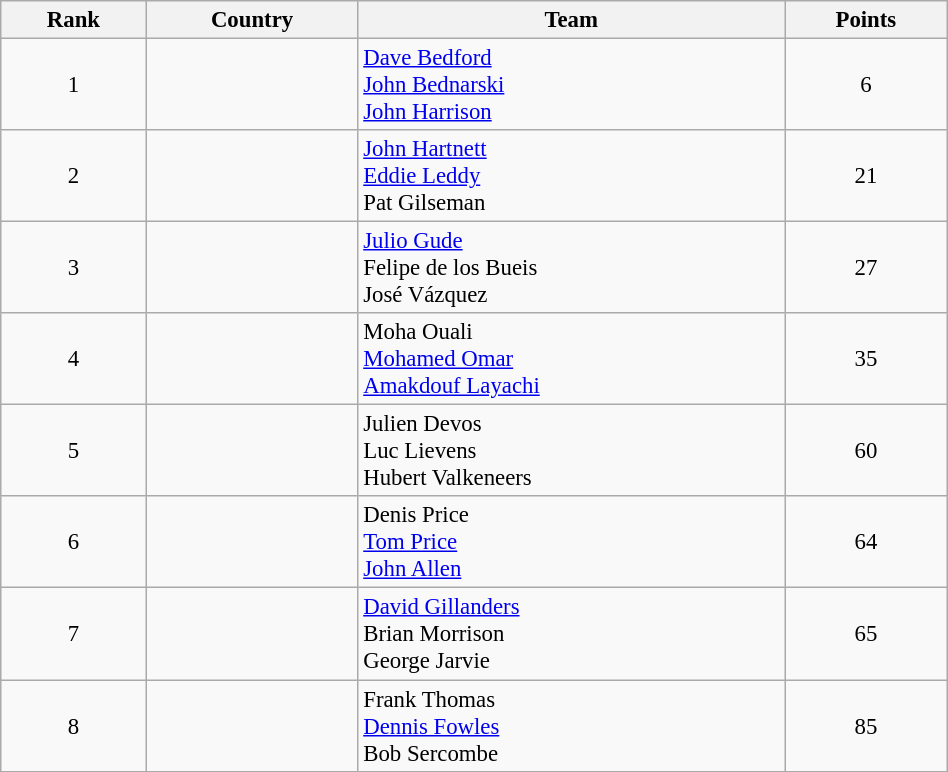<table class="wikitable sortable" style=" text-align:center; font-size:95%;" width="50%">
<tr>
<th>Rank</th>
<th>Country</th>
<th>Team</th>
<th>Points</th>
</tr>
<tr>
<td align=center>1</td>
<td align=left></td>
<td align=left><a href='#'>Dave Bedford</a><br><a href='#'>John Bednarski</a><br><a href='#'>John Harrison</a></td>
<td>6</td>
</tr>
<tr>
<td align=center>2</td>
<td align=left></td>
<td align=left><a href='#'>John Hartnett</a><br><a href='#'>Eddie Leddy</a><br>Pat Gilseman</td>
<td>21</td>
</tr>
<tr>
<td align=center>3</td>
<td align=left></td>
<td align=left><a href='#'>Julio Gude</a><br>Felipe de los Bueis<br>José Vázquez</td>
<td>27</td>
</tr>
<tr>
<td align=center>4</td>
<td align=left></td>
<td align=left>Moha Ouali<br><a href='#'>Mohamed Omar</a><br><a href='#'>Amakdouf Layachi</a></td>
<td>35</td>
</tr>
<tr>
<td align=center>5</td>
<td align=left></td>
<td align=left>Julien Devos<br>Luc Lievens<br>Hubert Valkeneers</td>
<td>60</td>
</tr>
<tr>
<td align=center>6</td>
<td align=left></td>
<td align=left>Denis Price<br><a href='#'>Tom Price</a><br><a href='#'>John Allen</a></td>
<td>64</td>
</tr>
<tr>
<td align=center>7</td>
<td align=left></td>
<td align=left><a href='#'>David Gillanders</a><br>Brian Morrison<br>George Jarvie</td>
<td>65</td>
</tr>
<tr>
<td align=center>8</td>
<td align=left></td>
<td align=left>Frank Thomas<br><a href='#'>Dennis Fowles</a><br>Bob Sercombe</td>
<td>85</td>
</tr>
</table>
